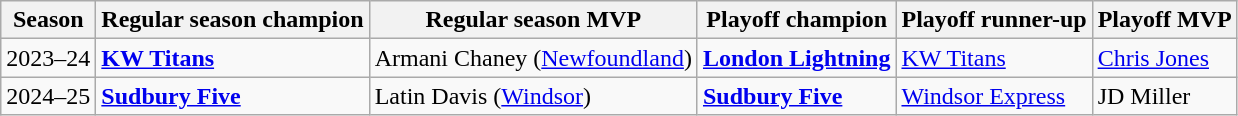<table class="wikitable">
<tr>
<th scope="col">Season</th>
<th scope="col">Regular season champion</th>
<th scope="col">Regular season MVP</th>
<th scope="col">Playoff champion</th>
<th scope="col">Playoff runner-up</th>
<th scope="col">Playoff MVP</th>
</tr>
<tr>
<td scope="row">2023–24</td>
<td><strong><a href='#'>KW Titans</a></strong></td>
<td>Armani Chaney (<a href='#'>Newfoundland</a>)</td>
<td><strong><a href='#'>London Lightning</a></strong></td>
<td><a href='#'>KW Titans</a></td>
<td><a href='#'>Chris Jones</a></td>
</tr>
<tr>
<td scope="row">2024–25</td>
<td><strong><a href='#'>Sudbury Five</a></strong></td>
<td>Latin Davis (<a href='#'>Windsor</a>)</td>
<td><strong><a href='#'>Sudbury Five</a></strong></td>
<td><a href='#'>Windsor Express</a></td>
<td>JD Miller</td>
</tr>
</table>
